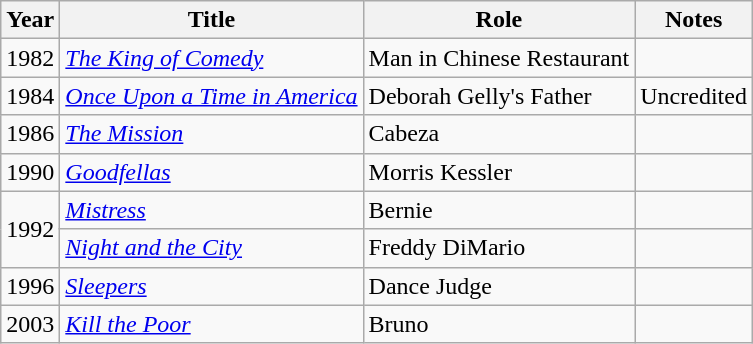<table class="wikitable">
<tr>
<th>Year</th>
<th>Title</th>
<th>Role</th>
<th>Notes</th>
</tr>
<tr>
<td>1982</td>
<td><em><a href='#'>The King of Comedy</a></em></td>
<td>Man in Chinese Restaurant</td>
<td></td>
</tr>
<tr>
<td>1984</td>
<td><em><a href='#'>Once Upon a Time in America</a></em></td>
<td>Deborah Gelly's Father</td>
<td>Uncredited</td>
</tr>
<tr>
<td>1986</td>
<td><em><a href='#'>The Mission</a></em></td>
<td>Cabeza</td>
<td></td>
</tr>
<tr>
<td>1990</td>
<td><em><a href='#'>Goodfellas</a></em></td>
<td>Morris Kessler</td>
<td></td>
</tr>
<tr>
<td rowspan="2">1992</td>
<td><em><a href='#'>Mistress</a></em></td>
<td>Bernie</td>
<td></td>
</tr>
<tr>
<td><em><a href='#'>Night and the City</a></em></td>
<td>Freddy DiMario</td>
<td></td>
</tr>
<tr>
<td>1996</td>
<td><em><a href='#'>Sleepers</a></em></td>
<td>Dance Judge</td>
<td></td>
</tr>
<tr>
<td>2003</td>
<td><em><a href='#'>Kill the Poor</a></em></td>
<td>Bruno</td>
<td></td>
</tr>
</table>
